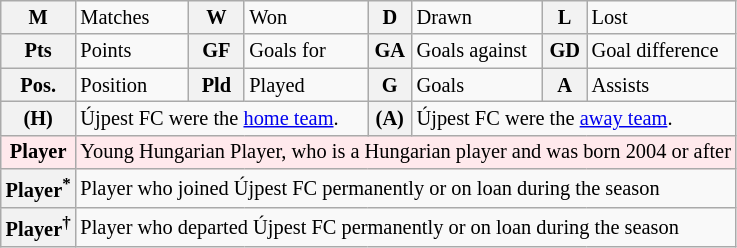<table class="wikitable" style="font-size:85%;">
<tr>
<th>M</th>
<td>Matches</td>
<th>W</th>
<td>Won</td>
<th>D</th>
<td>Drawn</td>
<th>L</th>
<td>Lost</td>
</tr>
<tr>
<th>Pts</th>
<td>Points</td>
<th>GF</th>
<td>Goals for</td>
<th>GA</th>
<td>Goals against</td>
<th>GD</th>
<td>Goal difference</td>
</tr>
<tr>
<th>Pos.</th>
<td>Position</td>
<th>Pld</th>
<td>Played</td>
<th>G</th>
<td>Goals</td>
<th>A</th>
<td>Assists</td>
</tr>
<tr>
<th>(H)</th>
<td colspan="3">Újpest FC were the <a href='#'>home team</a>.</td>
<th>(A)</th>
<td colspan="3">Újpest FC were the <a href='#'>away team</a>.</td>
</tr>
<tr bgcolor="#ffe9ec">
<td align="center"><strong>Player</strong></td>
<td colspan="7">Young Hungarian Player, who is a Hungarian player and was born 2004 or after</td>
</tr>
<tr>
<th>Player<sup>*</sup></th>
<td colspan="7">Player who joined Újpest FC permanently or on loan during the season</td>
</tr>
<tr>
<th>Player<sup>†</sup></th>
<td colspan="7">Player who departed Újpest FC permanently or on loan during the season</td>
</tr>
</table>
